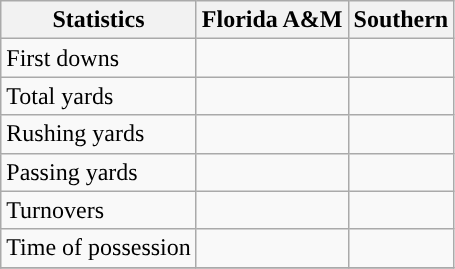<table class="wikitable">
<tr>
<th>Statistics</th>
<th>Florida A&M</th>
<th>Southern</th>
</tr>
<tr>
<td>First downs</td>
<td> </td>
<td> </td>
</tr>
<tr>
<td>Total yards</td>
<td> </td>
<td> </td>
</tr>
<tr>
<td>Rushing yards</td>
<td> </td>
<td> </td>
</tr>
<tr>
<td>Passing yards</td>
<td> </td>
<td> </td>
</tr>
<tr>
<td>Turnovers</td>
<td> </td>
<td> </td>
</tr>
<tr>
<td>Time of possession</td>
<td> </td>
<td> </td>
</tr>
<tr>
</tr>
</table>
